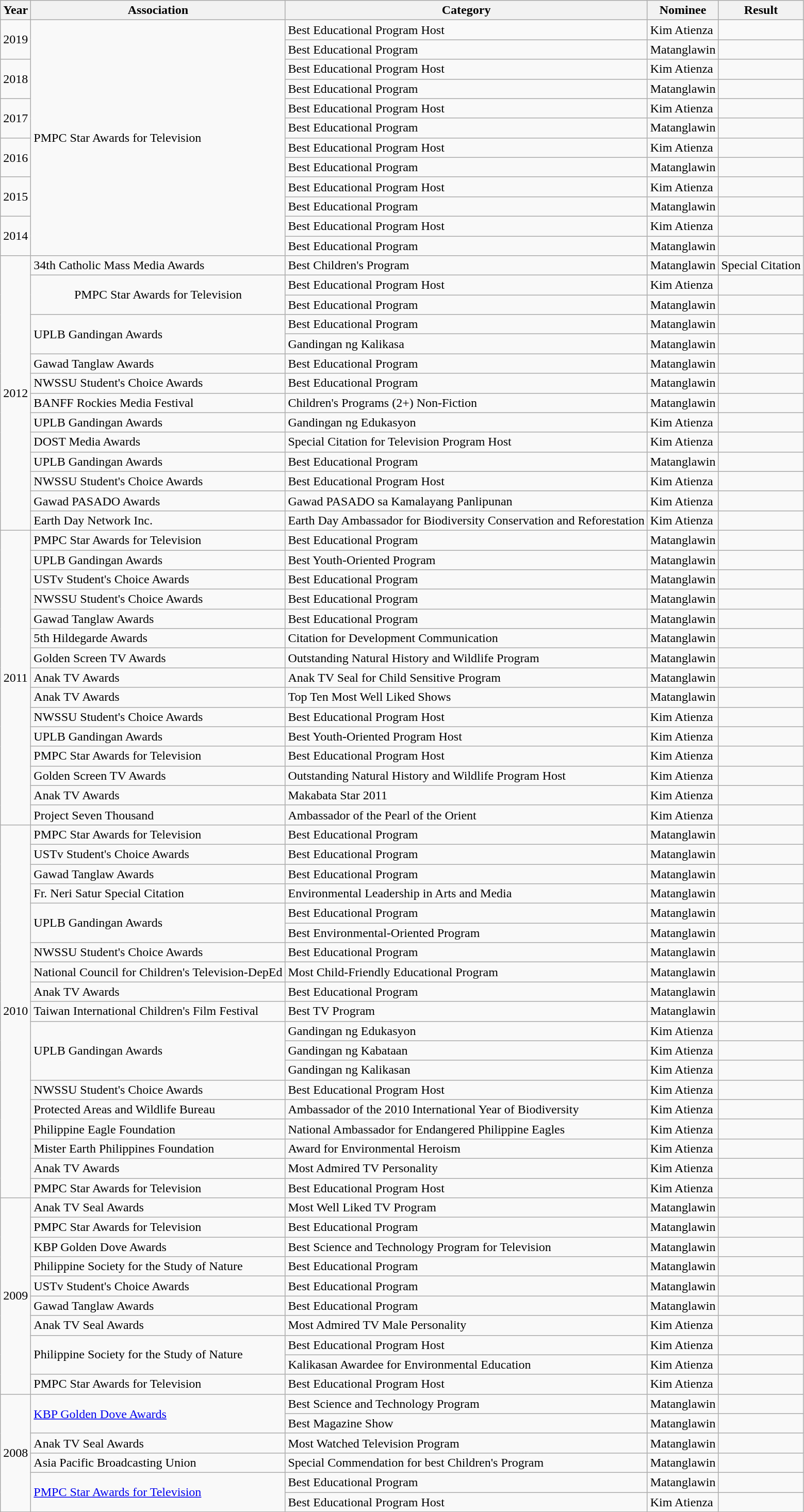<table class="wikitable">
<tr>
<th>Year</th>
<th>Association</th>
<th>Category</th>
<th>Nominee</th>
<th>Result</th>
</tr>
<tr>
<td style="text-align:center;" rowspan="2">2019</td>
<td rowspan="12">PMPC Star Awards for Television</td>
<td>Best Educational Program Host</td>
<td>Kim Atienza</td>
<td></td>
</tr>
<tr>
<td>Best Educational Program</td>
<td>Matanglawin</td>
<td></td>
</tr>
<tr>
<td style="text-align:center;" rowspan="2">2018</td>
<td>Best Educational Program Host</td>
<td>Kim Atienza</td>
<td></td>
</tr>
<tr>
<td>Best Educational Program</td>
<td>Matanglawin</td>
<td></td>
</tr>
<tr>
<td style="text-align:center;" rowspan="2">2017</td>
<td>Best Educational Program Host</td>
<td>Kim Atienza</td>
<td></td>
</tr>
<tr>
<td>Best Educational Program</td>
<td>Matanglawin</td>
<td></td>
</tr>
<tr>
<td style="text-align:center;" rowspan="2">2016</td>
<td>Best Educational Program Host</td>
<td>Kim Atienza</td>
<td></td>
</tr>
<tr>
<td>Best Educational Program</td>
<td>Matanglawin</td>
<td></td>
</tr>
<tr>
<td style="text-align:center;" rowspan="2">2015</td>
<td>Best Educational Program Host</td>
<td>Kim Atienza</td>
<td></td>
</tr>
<tr>
<td>Best Educational Program</td>
<td>Matanglawin</td>
<td></td>
</tr>
<tr>
<td style="text-align:center;" rowspan="2">2014</td>
<td>Best Educational Program Host</td>
<td>Kim Atienza</td>
<td></td>
</tr>
<tr>
<td>Best Educational Program</td>
<td>Matanglawin</td>
<td></td>
</tr>
<tr>
<td style="text-align:center;" rowspan="14">2012</td>
<td>34th Catholic Mass Media Awards</td>
<td>Best Children's Program</td>
<td>Matanglawin</td>
<td>Special Citation</td>
</tr>
<tr>
<td style="text-align:center;" rowspan="2">PMPC Star Awards for Television</td>
<td>Best Educational Program Host</td>
<td>Kim Atienza</td>
<td></td>
</tr>
<tr>
<td>Best Educational Program</td>
<td>Matanglawin</td>
<td></td>
</tr>
<tr>
<td rowspan=2>UPLB Gandingan Awards</td>
<td>Best Educational Program</td>
<td>Matanglawin</td>
<td></td>
</tr>
<tr>
<td>Gandingan ng Kalikasa</td>
<td>Matanglawin</td>
<td></td>
</tr>
<tr>
<td>Gawad Tanglaw Awards</td>
<td>Best Educational Program</td>
<td>Matanglawin</td>
<td></td>
</tr>
<tr>
<td>NWSSU Student's Choice Awards</td>
<td>Best Educational Program</td>
<td>Matanglawin</td>
<td></td>
</tr>
<tr>
<td>BANFF Rockies Media Festival</td>
<td>Children's Programs (2+) Non-Fiction</td>
<td>Matanglawin</td>
<td></td>
</tr>
<tr>
<td>UPLB Gandingan Awards</td>
<td>Gandingan ng Edukasyon</td>
<td>Kim Atienza</td>
<td></td>
</tr>
<tr>
<td>DOST Media Awards</td>
<td>Special Citation for Television Program Host</td>
<td>Kim Atienza</td>
<td></td>
</tr>
<tr>
<td>UPLB Gandingan Awards</td>
<td>Best Educational Program</td>
<td>Matanglawin</td>
<td></td>
</tr>
<tr>
<td>NWSSU Student's Choice Awards</td>
<td>Best Educational Program Host</td>
<td>Kim Atienza</td>
<td></td>
</tr>
<tr>
<td>Gawad PASADO Awards</td>
<td>Gawad PASADO sa Kamalayang Panlipunan</td>
<td>Kim Atienza</td>
<td></td>
</tr>
<tr>
<td>Earth Day Network Inc.</td>
<td>Earth Day Ambassador for Biodiversity Conservation and Reforestation</td>
<td>Kim Atienza</td>
<td></td>
</tr>
<tr>
<td style="text-align:center;" rowspan="15">2011</td>
<td>PMPC Star Awards for Television</td>
<td>Best Educational Program</td>
<td>Matanglawin</td>
<td></td>
</tr>
<tr>
<td>UPLB Gandingan Awards</td>
<td>Best Youth-Oriented Program</td>
<td>Matanglawin</td>
<td></td>
</tr>
<tr>
<td>USTv Student's Choice Awards</td>
<td>Best Educational Program</td>
<td>Matanglawin</td>
<td></td>
</tr>
<tr>
<td>NWSSU Student's Choice Awards</td>
<td>Best Educational Program</td>
<td>Matanglawin</td>
<td></td>
</tr>
<tr>
<td>Gawad Tanglaw Awards</td>
<td>Best Educational Program</td>
<td>Matanglawin</td>
<td></td>
</tr>
<tr>
<td>5th Hildegarde Awards</td>
<td>Citation for Development Communication</td>
<td>Matanglawin</td>
<td></td>
</tr>
<tr>
<td>Golden Screen TV Awards</td>
<td>Outstanding Natural History and Wildlife Program</td>
<td>Matanglawin</td>
<td></td>
</tr>
<tr>
<td>Anak TV Awards</td>
<td>Anak TV Seal for Child Sensitive Program</td>
<td>Matanglawin</td>
<td></td>
</tr>
<tr>
<td>Anak TV Awards</td>
<td>Top Ten Most Well Liked Shows</td>
<td>Matanglawin</td>
<td></td>
</tr>
<tr>
<td>NWSSU Student's Choice Awards</td>
<td>Best Educational Program Host</td>
<td>Kim Atienza</td>
<td></td>
</tr>
<tr>
<td>UPLB Gandingan Awards</td>
<td>Best Youth-Oriented Program Host</td>
<td>Kim Atienza</td>
<td></td>
</tr>
<tr>
<td>PMPC Star Awards for Television</td>
<td>Best Educational Program Host</td>
<td>Kim Atienza</td>
<td></td>
</tr>
<tr>
<td>Golden Screen TV Awards</td>
<td>Outstanding Natural History and Wildlife Program Host</td>
<td>Kim Atienza</td>
<td></td>
</tr>
<tr>
<td>Anak TV Awards</td>
<td>Makabata Star 2011</td>
<td>Kim Atienza</td>
<td></td>
</tr>
<tr>
<td>Project Seven Thousand</td>
<td>Ambassador of the Pearl of the Orient</td>
<td>Kim Atienza</td>
<td></td>
</tr>
<tr>
<td style="text-align:center;" rowspan="19">2010</td>
<td>PMPC Star Awards for Television</td>
<td>Best Educational Program</td>
<td>Matanglawin</td>
<td></td>
</tr>
<tr>
<td>USTv Student's Choice Awards</td>
<td>Best Educational Program</td>
<td>Matanglawin</td>
<td></td>
</tr>
<tr>
<td>Gawad Tanglaw Awards</td>
<td>Best Educational Program</td>
<td>Matanglawin</td>
<td></td>
</tr>
<tr>
<td>Fr. Neri Satur Special Citation</td>
<td>Environmental Leadership in Arts and Media</td>
<td>Matanglawin</td>
<td></td>
</tr>
<tr>
<td rowspan=2>UPLB Gandingan Awards</td>
<td>Best Educational Program</td>
<td>Matanglawin</td>
<td></td>
</tr>
<tr>
<td>Best Environmental-Oriented Program</td>
<td>Matanglawin</td>
<td></td>
</tr>
<tr>
<td>NWSSU Student's Choice Awards</td>
<td>Best Educational Program</td>
<td>Matanglawin</td>
<td></td>
</tr>
<tr>
<td>National Council for Children's Television-DepEd</td>
<td>Most Child-Friendly Educational Program</td>
<td>Matanglawin</td>
<td></td>
</tr>
<tr>
<td>Anak TV Awards</td>
<td>Best Educational Program</td>
<td>Matanglawin</td>
<td></td>
</tr>
<tr>
<td>Taiwan International Children's Film Festival</td>
<td>Best TV Program</td>
<td>Matanglawin</td>
<td></td>
</tr>
<tr>
<td rowspan=3>UPLB Gandingan Awards</td>
<td>Gandingan ng Edukasyon</td>
<td>Kim Atienza</td>
<td></td>
</tr>
<tr>
<td>Gandingan ng Kabataan</td>
<td>Kim Atienza</td>
<td></td>
</tr>
<tr>
<td>Gandingan ng Kalikasan</td>
<td>Kim Atienza</td>
<td></td>
</tr>
<tr>
<td>NWSSU Student's Choice Awards</td>
<td>Best Educational Program Host</td>
<td>Kim Atienza</td>
<td></td>
</tr>
<tr>
<td>Protected Areas and Wildlife Bureau</td>
<td>Ambassador of the 2010 International Year of Biodiversity</td>
<td>Kim Atienza</td>
<td></td>
</tr>
<tr>
<td>Philippine Eagle Foundation</td>
<td>National Ambassador for Endangered Philippine Eagles</td>
<td>Kim Atienza</td>
<td></td>
</tr>
<tr>
<td>Mister Earth Philippines Foundation</td>
<td>Award for Environmental Heroism</td>
<td>Kim Atienza</td>
<td></td>
</tr>
<tr>
<td>Anak TV Awards</td>
<td>Most Admired TV Personality</td>
<td>Kim Atienza</td>
<td></td>
</tr>
<tr>
<td>PMPC Star Awards for Television</td>
<td>Best Educational Program Host</td>
<td>Kim Atienza</td>
<td></td>
</tr>
<tr>
<td style="text-align:center;" rowspan="10">2009</td>
<td>Anak TV Seal Awards</td>
<td>Most Well Liked TV Program</td>
<td>Matanglawin</td>
<td></td>
</tr>
<tr>
<td>PMPC Star Awards for Television</td>
<td>Best Educational Program</td>
<td>Matanglawin</td>
<td></td>
</tr>
<tr>
<td>KBP Golden Dove Awards</td>
<td>Best Science and Technology Program for Television</td>
<td>Matanglawin</td>
<td></td>
</tr>
<tr>
<td>Philippine Society for the Study of Nature</td>
<td>Best Educational Program</td>
<td>Matanglawin</td>
<td></td>
</tr>
<tr>
<td>USTv Student's Choice Awards</td>
<td>Best Educational Program</td>
<td>Matanglawin</td>
<td></td>
</tr>
<tr>
<td>Gawad Tanglaw Awards</td>
<td>Best Educational Program</td>
<td>Matanglawin</td>
<td></td>
</tr>
<tr>
<td>Anak TV Seal Awards</td>
<td>Most Admired TV Male Personality</td>
<td>Kim Atienza</td>
<td></td>
</tr>
<tr>
<td rowspan=2>Philippine Society for the Study of Nature</td>
<td>Best Educational Program Host</td>
<td>Kim Atienza</td>
<td></td>
</tr>
<tr>
<td>Kalikasan Awardee for Environmental Education</td>
<td>Kim Atienza</td>
<td></td>
</tr>
<tr>
<td>PMPC Star Awards for Television</td>
<td>Best Educational Program Host</td>
<td>Kim Atienza</td>
<td></td>
</tr>
<tr>
<td rowspan="6">2008</td>
<td rowspan="2"><a href='#'>KBP Golden Dove Awards</a></td>
<td>Best Science and Technology Program</td>
<td>Matanglawin</td>
<td></td>
</tr>
<tr>
<td>Best Magazine Show</td>
<td>Matanglawin</td>
<td></td>
</tr>
<tr>
<td>Anak TV Seal Awards</td>
<td>Most Watched Television Program</td>
<td>Matanglawin</td>
<td></td>
</tr>
<tr>
<td>Asia Pacific Broadcasting Union</td>
<td>Special Commendation for best Children's Program</td>
<td>Matanglawin</td>
<td></td>
</tr>
<tr>
<td rowspan=2><a href='#'>PMPC Star Awards for Television</a></td>
<td>Best Educational Program</td>
<td>Matanglawin</td>
<td></td>
</tr>
<tr>
<td>Best Educational Program Host</td>
<td>Kim Atienza</td>
<td></td>
</tr>
</table>
